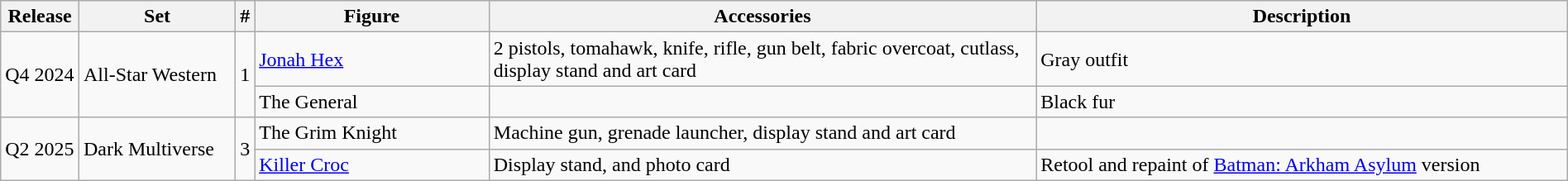<table class="wikitable" style="width:100%;">
<tr>
<th width=5%>Release</th>
<th width=10%><strong>Set</strong></th>
<th width=1%!scope="col">#</th>
<th width=15%><strong>Figure</strong></th>
<th width=35%><strong>Accessories</strong></th>
<th width=35%><strong>Description</strong></th>
</tr>
<tr>
<td rowspan=2>Q4 2024</td>
<td rowspan=2>All-Star Western</td>
<td rowspan=2>1</td>
<td><a href='#'>Jonah Hex</a></td>
<td>2 pistols, tomahawk, knife, rifle, gun belt, fabric overcoat, cutlass, display stand and art card</td>
<td>Gray outfit</td>
</tr>
<tr>
<td>The General</td>
<td></td>
<td>Black fur</td>
</tr>
<tr>
<td rowspan=2>Q2 2025</td>
<td rowspan=2>Dark Multiverse</td>
<td rowspan=2>3</td>
<td>The Grim Knight</td>
<td>Machine gun, grenade launcher, display stand and art card</td>
<td></td>
</tr>
<tr>
<td><a href='#'>Killer Croc</a></td>
<td>Display stand, and photo card</td>
<td>Retool and repaint of <a href='#'>Batman: Arkham Asylum</a> version</td>
</tr>
</table>
